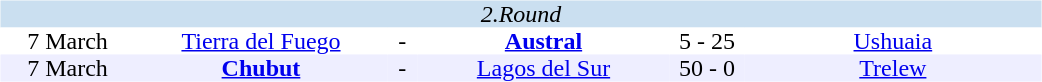<table width=700>
<tr>
<td width=700 valign="top"><br><table border=0 cellspacing=0 cellpadding=0 style="font-size: 100%; border-collapse: collapse;" width=100%>
<tr bgcolor="#CADFF0">
<td style="font-size:100%"; align="center" colspan="6"><em>2.Round</em></td>
</tr>
<tr align=center bgcolor=#FFFFFF>
<td width=90>7 March</td>
<td width=170><a href='#'>Tierra del Fuego</a></td>
<td width=20>-</td>
<td width=170><strong><a href='#'>Austral</a></strong></td>
<td width=50>5 - 25</td>
<td width=200><a href='#'>Ushuaia</a></td>
</tr>
<tr align=center bgcolor=#EEEEFF>
<td width=90>7 March</td>
<td width=170><strong><a href='#'>Chubut</a></strong></td>
<td width=20>-</td>
<td width=170><a href='#'>Lagos del Sur</a></td>
<td width=50>50 - 0</td>
<td width=200><a href='#'>Trelew</a></td>
</tr>
</table>
</td>
</tr>
</table>
